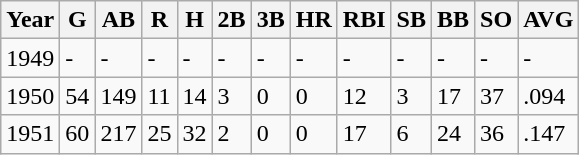<table class="wikitable">
<tr>
<th><strong>Year</strong></th>
<th><strong>G</strong></th>
<th><strong>AB</strong></th>
<th><strong>R</strong></th>
<th><strong>H</strong></th>
<th><strong>2B</strong></th>
<th><strong>3B</strong></th>
<th><strong>HR</strong></th>
<th><strong>RBI</strong></th>
<th><strong>SB </strong></th>
<th><strong>BB</strong></th>
<th><strong>SO</strong></th>
<th><strong>AVG</strong></th>
</tr>
<tr>
<td>1949</td>
<td>-</td>
<td>-</td>
<td>-</td>
<td>-</td>
<td>-</td>
<td>-</td>
<td>-</td>
<td>-</td>
<td>-</td>
<td>-</td>
<td>-</td>
<td>-</td>
</tr>
<tr>
<td>1950</td>
<td>54</td>
<td>149</td>
<td>11</td>
<td>14</td>
<td>3</td>
<td>0</td>
<td>0</td>
<td>12</td>
<td>3</td>
<td>17</td>
<td>37</td>
<td>.094</td>
</tr>
<tr>
<td>1951</td>
<td>60</td>
<td>217</td>
<td>25</td>
<td>32</td>
<td>2</td>
<td>0</td>
<td>0</td>
<td>17</td>
<td>6</td>
<td>24</td>
<td>36</td>
<td>.147</td>
</tr>
</table>
